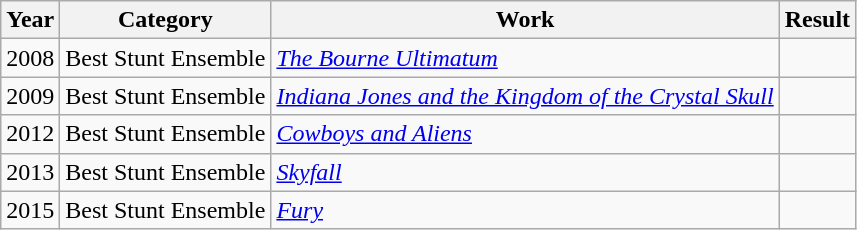<table class="wikitable sortable">
<tr>
<th>Year</th>
<th>Category</th>
<th>Work</th>
<th>Result</th>
</tr>
<tr>
<td>2008</td>
<td>Best Stunt Ensemble</td>
<td><em><a href='#'>The Bourne Ultimatum</a></em></td>
<td></td>
</tr>
<tr>
<td>2009</td>
<td>Best Stunt Ensemble</td>
<td><em><a href='#'>Indiana Jones and the Kingdom of the Crystal Skull</a></em></td>
<td></td>
</tr>
<tr>
<td>2012</td>
<td>Best Stunt Ensemble</td>
<td><em><a href='#'>Cowboys and Aliens</a></em></td>
<td></td>
</tr>
<tr>
<td>2013</td>
<td>Best Stunt Ensemble</td>
<td><em><a href='#'>Skyfall</a></em></td>
<td></td>
</tr>
<tr>
<td>2015</td>
<td>Best Stunt Ensemble</td>
<td><em><a href='#'>Fury</a></em></td>
<td></td>
</tr>
</table>
